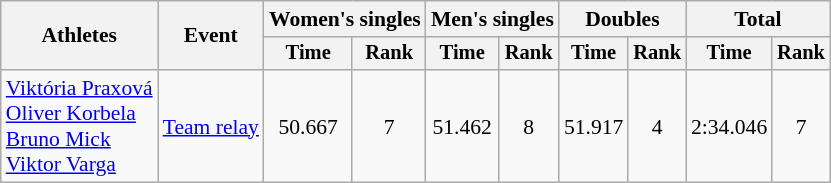<table class="wikitable" style="font-size:90%">
<tr>
<th rowspan="2">Athletes</th>
<th rowspan="2">Event</th>
<th colspan=2>Women's singles</th>
<th colspan=2>Men's singles</th>
<th colspan=2>Doubles</th>
<th colspan=2>Total</th>
</tr>
<tr style="font-size:95%">
<th>Time</th>
<th>Rank</th>
<th>Time</th>
<th>Rank</th>
<th>Time</th>
<th>Rank</th>
<th>Time</th>
<th>Rank</th>
</tr>
<tr align=center>
<td align=left><a href='#'>Viktória Praxová</a><br><a href='#'>Oliver Korbela</a><br><a href='#'>Bruno Mick</a><br><a href='#'>Viktor Varga</a></td>
<td align=left><a href='#'>Team relay</a></td>
<td>50.667</td>
<td>7</td>
<td>51.462</td>
<td>8</td>
<td>51.917</td>
<td>4</td>
<td>2:34.046</td>
<td>7</td>
</tr>
</table>
